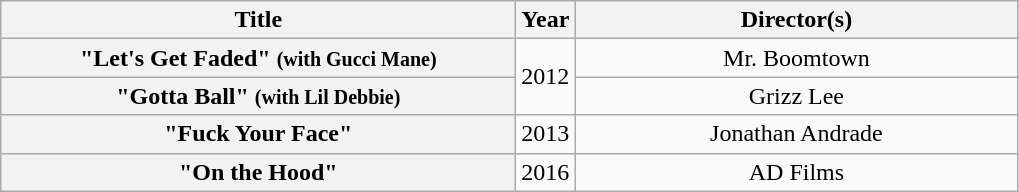<table class="wikitable plainrowheaders" style="text-align:center;">
<tr>
<th scope="col" style="width:21em;">Title</th>
<th scope="col">Year</th>
<th scope="col" style="width:18em;">Director(s)</th>
</tr>
<tr>
<th scope="row">"Let's Get Faded" <small>(with Gucci Mane)</small></th>
<td rowspan="2">2012</td>
<td>Mr. Boomtown</td>
</tr>
<tr>
<th scope="row">"Gotta Ball" <small>(with Lil Debbie)</small></th>
<td>Grizz Lee</td>
</tr>
<tr>
<th scope="row">"Fuck Your Face"</th>
<td>2013</td>
<td>Jonathan Andrade</td>
</tr>
<tr>
<th scope="row">"On the Hood"</th>
<td>2016</td>
<td>AD Films</td>
</tr>
</table>
